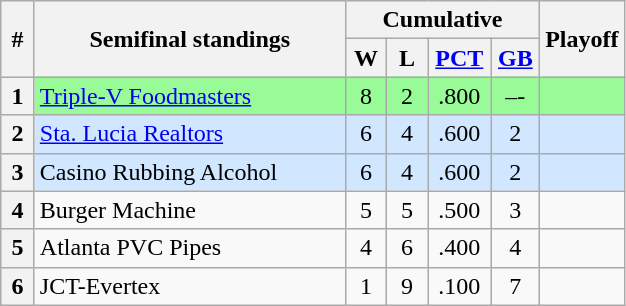<table class="wikitable" style="text-align:center">
<tr>
<th width=15 rowspan=2>#</th>
<th rowspan=2 width=200>Semifinal standings</th>
<th colspan=4>Cumulative</th>
<th rowspan=2>Playoff</th>
</tr>
<tr>
<th width=20>W</th>
<th width=20>L</th>
<th width=35><a href='#'>PCT</a></th>
<th width=25><a href='#'>GB</a></th>
</tr>
<tr bgcolor="#98fb98">
<th>1</th>
<td align=left><a href='#'>Triple-V Foodmasters</a></td>
<td>8</td>
<td>2</td>
<td>.800</td>
<td>–-</td>
<td></td>
</tr>
<tr bgcolor="#D0E7FF">
<th>2</th>
<td align=left><a href='#'>Sta. Lucia Realtors</a></td>
<td>6</td>
<td>4</td>
<td>.600</td>
<td>2</td>
<td></td>
</tr>
<tr bgcolor="#D0E7FF">
<th>3</th>
<td align=left>Casino Rubbing Alcohol</td>
<td>6</td>
<td>4</td>
<td>.600</td>
<td>2</td>
<td></td>
</tr>
<tr>
<th>4</th>
<td align=left>Burger Machine</td>
<td>5</td>
<td>5</td>
<td>.500</td>
<td>3</td>
<td></td>
</tr>
<tr>
<th>5</th>
<td align=left>Atlanta PVC Pipes</td>
<td>4</td>
<td>6</td>
<td>.400</td>
<td>4</td>
<td></td>
</tr>
<tr>
<th>6</th>
<td align=left>JCT-Evertex</td>
<td>1</td>
<td>9</td>
<td>.100</td>
<td>7</td>
<td></td>
</tr>
</table>
